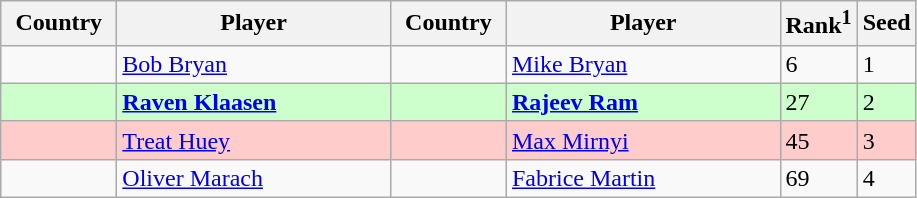<table class="sortable wikitable">
<tr>
<th width="70">Country</th>
<th width="175">Player</th>
<th width="70">Country</th>
<th width="175">Player</th>
<th>Rank<sup>1</sup></th>
<th>Seed</th>
</tr>
<tr>
<td></td>
<td><a href='#'>Bob Bryan</a></td>
<td></td>
<td><a href='#'>Mike Bryan</a></td>
<td>6</td>
<td>1</td>
</tr>
<tr style="background:#cfc;">
<td></td>
<td><strong><a href='#'>Raven Klaasen</a></strong></td>
<td></td>
<td><strong><a href='#'>Rajeev Ram</a></strong></td>
<td>27</td>
<td>2</td>
</tr>
<tr style="background:#fcc;">
<td></td>
<td><a href='#'>Treat Huey</a></td>
<td></td>
<td><a href='#'>Max Mirnyi</a></td>
<td>45</td>
<td>3</td>
</tr>
<tr>
<td></td>
<td><a href='#'>Oliver Marach</a></td>
<td></td>
<td><a href='#'>Fabrice Martin</a></td>
<td>69</td>
<td>4</td>
</tr>
</table>
